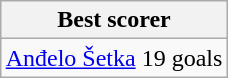<table class=wikitable style="text-align:center; margin:auto">
<tr>
<th>Best scorer</th>
</tr>
<tr>
<td> <a href='#'>Anđelo Šetka</a> 19 goals</td>
</tr>
</table>
